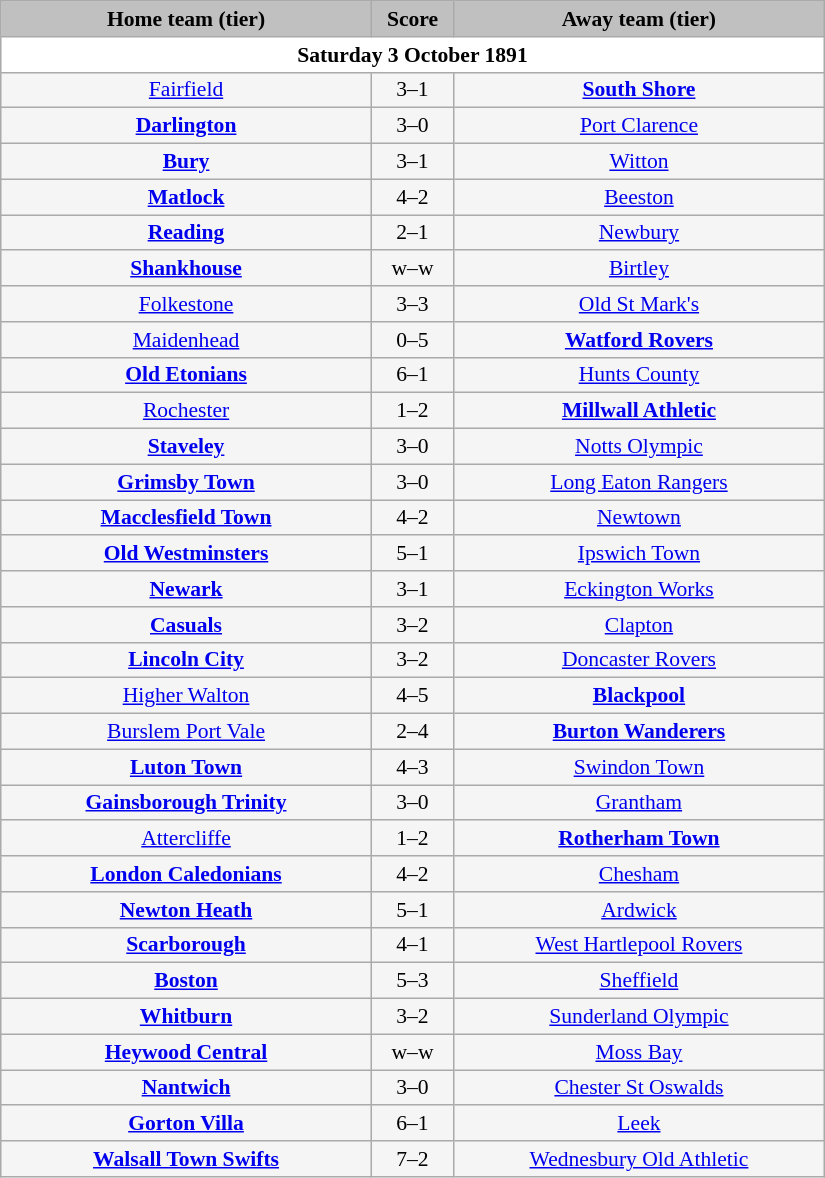<table class="wikitable" style="width: 550px; background:WhiteSmoke; text-align:center; font-size:90%">
<tr>
<td scope="col" style="width: 45.00%; background:silver;"><strong>Home team (tier)</strong></td>
<td scope="col" style="width: 10.00%; background:silver;"><strong>Score</strong></td>
<td scope="col" style="width: 45.00%; background:silver;"><strong>Away team (tier)</strong></td>
</tr>
<tr>
<td colspan="3" style= background:White><strong>Saturday 3 October 1891</strong></td>
</tr>
<tr>
<td><a href='#'>Fairfield</a></td>
<td>3–1</td>
<td><strong><a href='#'>South Shore</a></strong></td>
</tr>
<tr>
<td><strong><a href='#'>Darlington</a></strong></td>
<td>3–0</td>
<td><a href='#'>Port Clarence</a></td>
</tr>
<tr>
<td><strong><a href='#'>Bury</a></strong></td>
<td>3–1</td>
<td><a href='#'>Witton</a></td>
</tr>
<tr>
<td><strong><a href='#'>Matlock</a></strong></td>
<td>4–2</td>
<td><a href='#'>Beeston</a></td>
</tr>
<tr>
<td><strong><a href='#'>Reading</a></strong></td>
<td>2–1</td>
<td><a href='#'>Newbury</a></td>
</tr>
<tr>
<td><strong><a href='#'>Shankhouse</a></strong></td>
<td>w–w</td>
<td><a href='#'>Birtley</a></td>
</tr>
<tr>
<td><a href='#'>Folkestone</a></td>
<td>3–3</td>
<td><a href='#'>Old St Mark's</a></td>
</tr>
<tr>
<td><a href='#'>Maidenhead</a></td>
<td>0–5</td>
<td><strong><a href='#'>Watford Rovers</a></strong></td>
</tr>
<tr>
<td><strong><a href='#'>Old Etonians</a></strong></td>
<td>6–1</td>
<td><a href='#'>Hunts County</a></td>
</tr>
<tr>
<td><a href='#'>Rochester</a></td>
<td>1–2</td>
<td><strong><a href='#'>Millwall Athletic</a></strong></td>
</tr>
<tr>
<td><strong><a href='#'>Staveley</a></strong></td>
<td>3–0</td>
<td><a href='#'>Notts Olympic</a></td>
</tr>
<tr>
<td><strong><a href='#'>Grimsby Town</a></strong></td>
<td>3–0</td>
<td><a href='#'>Long Eaton Rangers</a></td>
</tr>
<tr>
<td><strong><a href='#'>Macclesfield Town</a></strong></td>
<td>4–2</td>
<td><a href='#'>Newtown</a></td>
</tr>
<tr>
<td><strong><a href='#'>Old Westminsters</a></strong></td>
<td>5–1</td>
<td><a href='#'>Ipswich Town</a></td>
</tr>
<tr>
<td><strong><a href='#'>Newark</a></strong></td>
<td>3–1</td>
<td><a href='#'>Eckington Works</a></td>
</tr>
<tr>
<td><strong><a href='#'>Casuals</a></strong></td>
<td>3–2</td>
<td><a href='#'>Clapton</a></td>
</tr>
<tr>
<td><strong><a href='#'>Lincoln City</a></strong></td>
<td>3–2</td>
<td><a href='#'>Doncaster Rovers</a></td>
</tr>
<tr>
<td><a href='#'>Higher Walton</a></td>
<td>4–5</td>
<td><strong><a href='#'>Blackpool</a></strong></td>
</tr>
<tr>
<td><a href='#'>Burslem Port Vale</a></td>
<td>2–4</td>
<td><strong><a href='#'>Burton Wanderers</a></strong></td>
</tr>
<tr>
<td><strong><a href='#'>Luton Town</a></strong></td>
<td>4–3</td>
<td><a href='#'>Swindon Town</a></td>
</tr>
<tr>
<td><strong><a href='#'>Gainsborough Trinity</a></strong></td>
<td>3–0</td>
<td><a href='#'>Grantham</a></td>
</tr>
<tr>
<td><a href='#'>Attercliffe</a></td>
<td>1–2</td>
<td><strong><a href='#'>Rotherham Town</a></strong></td>
</tr>
<tr>
<td><strong><a href='#'>London Caledonians</a></strong></td>
<td>4–2</td>
<td><a href='#'>Chesham</a></td>
</tr>
<tr>
<td><strong><a href='#'>Newton Heath</a></strong></td>
<td>5–1</td>
<td><a href='#'>Ardwick</a></td>
</tr>
<tr>
<td><strong><a href='#'>Scarborough</a></strong></td>
<td>4–1</td>
<td><a href='#'>West Hartlepool Rovers</a></td>
</tr>
<tr>
<td><strong><a href='#'>Boston</a></strong></td>
<td>5–3</td>
<td><a href='#'>Sheffield</a></td>
</tr>
<tr>
<td><strong><a href='#'>Whitburn</a></strong></td>
<td>3–2</td>
<td><a href='#'>Sunderland Olympic</a></td>
</tr>
<tr>
<td><strong><a href='#'>Heywood Central</a></strong></td>
<td>w–w</td>
<td><a href='#'>Moss Bay</a></td>
</tr>
<tr>
<td><strong><a href='#'>Nantwich</a></strong></td>
<td>3–0</td>
<td><a href='#'>Chester St Oswalds</a></td>
</tr>
<tr>
<td><strong><a href='#'>Gorton Villa</a></strong></td>
<td>6–1</td>
<td><a href='#'>Leek</a></td>
</tr>
<tr>
<td><strong><a href='#'>Walsall Town Swifts</a></strong></td>
<td>7–2</td>
<td><a href='#'>Wednesbury Old Athletic</a></td>
</tr>
</table>
